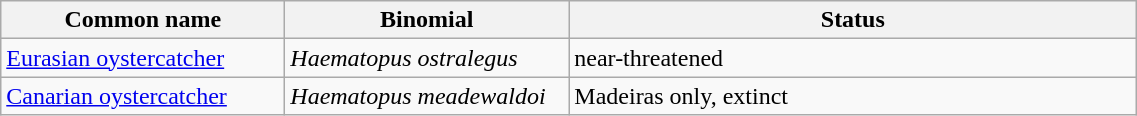<table width=60% class="wikitable">
<tr>
<th width=15%>Common name</th>
<th width=15%>Binomial</th>
<th width=30%>Status</th>
</tr>
<tr>
<td><a href='#'>Eurasian oystercatcher</a></td>
<td><em>Haematopus ostralegus</em></td>
<td>near-threatened</td>
</tr>
<tr>
<td><a href='#'>Canarian oystercatcher</a></td>
<td><em>Haematopus meadewaldoi</em></td>
<td>Madeiras only, extinct</td>
</tr>
</table>
